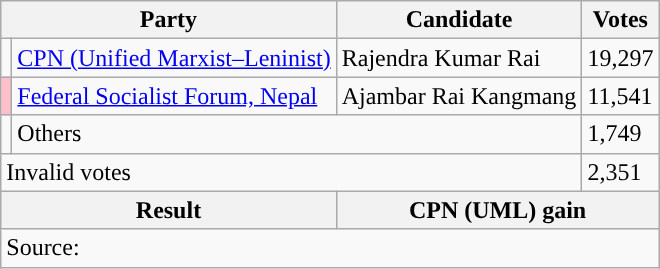<table class="wikitable">
<tr>
<th colspan="2">Party</th>
<th>Candidate</th>
<th>Votes</th>
</tr>
<tr>
<td style="background-color:"></td>
<td><a href='#'>CPN (Unified Marxist–Leninist)</a></td>
<td>Rajendra Kumar Rai</td>
<td>19,297</td>
</tr>
<tr>
<td style="background-color:#ffc0cb"></td>
<td><a href='#'>Federal Socialist Forum, Nepal</a></td>
<td>Ajambar Rai Kangmang</td>
<td>11,541</td>
</tr>
<tr>
<td></td>
<td colspan="2">Others</td>
<td>1,749</td>
</tr>
<tr>
<td colspan="3">Invalid votes</td>
<td>2,351</td>
</tr>
<tr>
<th colspan="2">Result</th>
<th colspan="2">CPN (UML) gain</th>
</tr>
<tr>
<td colspan="4">Source: </td>
</tr>
</table>
